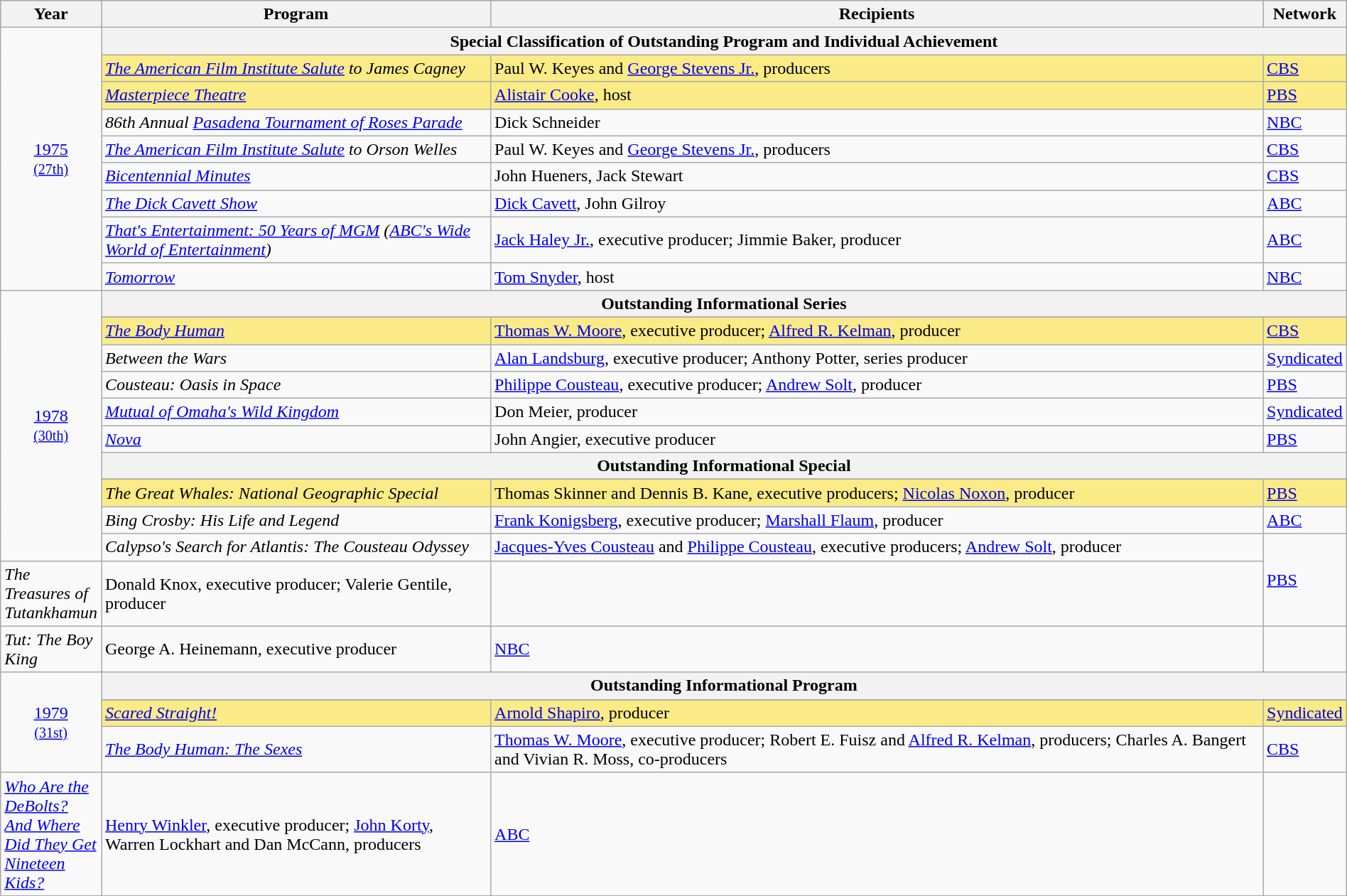<table class="wikitable" style="width:100%">
<tr bgcolor="#bebebe">
<th width="5%">Year</th>
<th width="30%">Program</th>
<th width="60%">Recipients</th>
<th width="5%">Network</th>
</tr>
<tr>
<td rowspan=9 style="text-align:center"><a href='#'>1975</a><br><small><a href='#'>(27th)</a></small></td>
<th colspan="4">Special Classification of Outstanding Program and Individual Achievement</th>
</tr>
<tr style="background:#FAEB86">
<td><em><a href='#'>The American Film Institute Salute</a> to James Cagney</em></td>
<td>Paul W. Keyes and <a href='#'>George Stevens Jr.</a>, producers</td>
<td><a href='#'>CBS</a></td>
</tr>
<tr style="background:#FAEB86">
<td><em><a href='#'>Masterpiece Theatre</a></em></td>
<td><a href='#'>Alistair Cooke</a>, host</td>
<td><a href='#'>PBS</a></td>
</tr>
<tr>
<td><em>86th Annual <a href='#'>Pasadena Tournament of Roses Parade</a></em></td>
<td>Dick Schneider</td>
<td><a href='#'>NBC</a></td>
</tr>
<tr>
<td><em><a href='#'>The American Film Institute Salute</a> to Orson Welles</em></td>
<td>Paul W. Keyes and <a href='#'>George Stevens Jr.</a>, producers</td>
<td><a href='#'>CBS</a></td>
</tr>
<tr>
<td><em><a href='#'>Bicentennial Minutes</a></em></td>
<td>John Hueners, Jack Stewart</td>
<td><a href='#'>CBS</a></td>
</tr>
<tr>
<td><em><a href='#'>The Dick Cavett Show</a></em></td>
<td><a href='#'>Dick Cavett</a>, John Gilroy</td>
<td><a href='#'>ABC</a></td>
</tr>
<tr>
<td><em><a href='#'>That's Entertainment: 50 Years of MGM</a> (<a href='#'>ABC's Wide World of Entertainment</a>)</em></td>
<td><a href='#'>Jack Haley Jr.</a>, executive producer; Jimmie Baker, producer</td>
<td><a href='#'>ABC</a></td>
</tr>
<tr>
<td><em><a href='#'>Tomorrow</a></em></td>
<td><a href='#'>Tom Snyder</a>, host</td>
<td><a href='#'>NBC</a></td>
</tr>
<tr>
<td rowspan=12 style="text-align:center"><a href='#'>1978</a><br><small><a href='#'>(30th)</a></small></td>
<th colspan="4">Outstanding Informational Series</th>
</tr>
<tr>
</tr>
<tr style="background:#FAEB86">
<td><em><a href='#'>The Body Human</a></em></td>
<td><a href='#'>Thomas W. Moore</a>, executive producer; <a href='#'>Alfred R. Kelman</a>, producer</td>
<td><a href='#'>CBS</a></td>
</tr>
<tr>
<td><em>Between the Wars</em></td>
<td><a href='#'>Alan Landsburg</a>, executive producer; Anthony Potter, series producer</td>
<td><a href='#'>Syndicated</a></td>
</tr>
<tr>
<td><em>Cousteau: Oasis in Space</em></td>
<td><a href='#'>Philippe Cousteau</a>, executive producer; <a href='#'>Andrew Solt</a>, producer</td>
<td><a href='#'>PBS</a></td>
</tr>
<tr>
<td><em><a href='#'>Mutual of Omaha's Wild Kingdom</a></em></td>
<td>Don Meier, producer</td>
<td><a href='#'>Syndicated</a></td>
</tr>
<tr>
<td><em><a href='#'>Nova</a></em></td>
<td>John Angier, executive producer</td>
<td><a href='#'>PBS</a></td>
</tr>
<tr>
<th colspan="4">Outstanding Informational Special</th>
</tr>
<tr>
</tr>
<tr style="background:#FAEB86">
<td><em>The Great Whales: National Geographic Special</em></td>
<td>Thomas Skinner and Dennis B. Kane, executive producers; <a href='#'>Nicolas Noxon</a>, producer</td>
<td><a href='#'>PBS</a></td>
</tr>
<tr>
<td><em>Bing Crosby: His Life and Legend</em></td>
<td><a href='#'>Frank Konigsberg</a>, executive producer; <a href='#'>Marshall Flaum</a>, producer</td>
<td><a href='#'>ABC</a></td>
</tr>
<tr>
<td><em>Calypso's Search for Atlantis: The Cousteau Odyssey</em></td>
<td><a href='#'>Jacques-Yves Cousteau</a> and <a href='#'>Philippe Cousteau</a>, executive producers; <a href='#'>Andrew Solt</a>, producer</td>
<td rowspan=2><a href='#'>PBS</a></td>
</tr>
<tr>
<td><em>The Treasures of Tutankhamun</em></td>
<td>Donald Knox, executive producer; Valerie Gentile, producer</td>
</tr>
<tr>
<td><em>Tut: The Boy King</em></td>
<td>George A. Heinemann, executive producer</td>
<td><a href='#'>NBC</a></td>
</tr>
<tr>
<td rowspan=4 style="text-align:center"><a href='#'>1979</a><br><small><a href='#'>(31st)</a></small></td>
<th colspan="4">Outstanding Informational Program</th>
</tr>
<tr>
</tr>
<tr style="background:#FAEB86">
<td><em><a href='#'>Scared Straight!</a></em></td>
<td><a href='#'>Arnold Shapiro</a>, producer</td>
<td><a href='#'>Syndicated</a></td>
</tr>
<tr>
<td><em><a href='#'>The Body Human: The Sexes</a></em></td>
<td><a href='#'>Thomas W. Moore</a>, executive producer; Robert E. Fuisz and <a href='#'>Alfred R. Kelman</a>, producers; Charles A. Bangert and Vivian R. Moss, co-producers</td>
<td><a href='#'>CBS</a></td>
</tr>
<tr>
<td><em><a href='#'>Who Are the DeBolts? And Where Did They Get Nineteen Kids?</a></em></td>
<td><a href='#'>Henry Winkler</a>, executive producer; <a href='#'>John Korty</a>, Warren Lockhart and Dan McCann, producers</td>
<td><a href='#'>ABC</a></td>
</tr>
<tr>
</tr>
</table>
